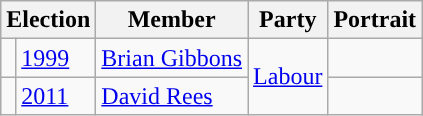<table class="wikitable">
<tr>
<th colspan="2">Election</th>
<th>Member</th>
<th>Party</th>
<th>Portrait</th>
</tr>
<tr>
<td style="background-color: "></td>
<td><a href='#'>1999</a></td>
<td><a href='#'>Brian Gibbons</a></td>
<td rowspan="2"><a href='#'>Labour</a></td>
<td></td>
</tr>
<tr>
<td style="background-color: "></td>
<td><a href='#'>2011</a></td>
<td><a href='#'>David Rees</a></td>
<td></td>
</tr>
</table>
